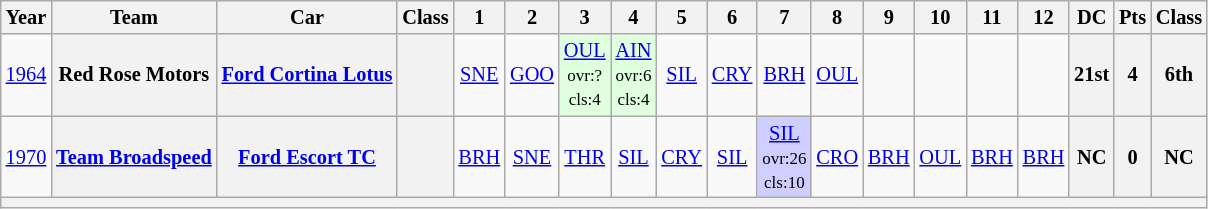<table class="wikitable" style="text-align:center; font-size:85%">
<tr>
<th>Year</th>
<th>Team</th>
<th>Car</th>
<th>Class</th>
<th>1</th>
<th>2</th>
<th>3</th>
<th>4</th>
<th>5</th>
<th>6</th>
<th>7</th>
<th>8</th>
<th>9</th>
<th>10</th>
<th>11</th>
<th>12</th>
<th>DC</th>
<th>Pts</th>
<th>Class</th>
</tr>
<tr>
<td><a href='#'>1964</a></td>
<th>Red Rose Motors</th>
<th><a href='#'>Ford Cortina Lotus</a></th>
<th><span></span></th>
<td><a href='#'>SNE</a></td>
<td><a href='#'>GOO</a></td>
<td style="background:#DFFFDF;"><a href='#'>OUL</a><br><small>ovr:?<br>cls:4</small></td>
<td style="background:#DFFFDF;"><a href='#'>AIN</a><br><small>ovr:6<br>cls:4</small></td>
<td><a href='#'>SIL</a></td>
<td><a href='#'>CRY</a></td>
<td><a href='#'>BRH</a></td>
<td><a href='#'>OUL</a></td>
<td></td>
<td></td>
<td></td>
<td></td>
<th>21st</th>
<th>4</th>
<th>6th</th>
</tr>
<tr>
<td><a href='#'>1970</a></td>
<th><a href='#'>Team Broadspeed</a></th>
<th><a href='#'>Ford Escort TC</a></th>
<th><span></span></th>
<td><a href='#'>BRH</a></td>
<td><a href='#'>SNE</a></td>
<td><a href='#'>THR</a></td>
<td><a href='#'>SIL</a></td>
<td><a href='#'>CRY</a></td>
<td><a href='#'>SIL</a></td>
<td style="background:#CFCFFF;"><a href='#'>SIL</a><br><small>ovr:26<br>cls:10</small></td>
<td><a href='#'>CRO</a></td>
<td><a href='#'>BRH</a></td>
<td><a href='#'>OUL</a></td>
<td><a href='#'>BRH</a></td>
<td><a href='#'>BRH</a></td>
<th>NC</th>
<th>0</th>
<th>NC</th>
</tr>
<tr>
<th colspan="19"></th>
</tr>
</table>
